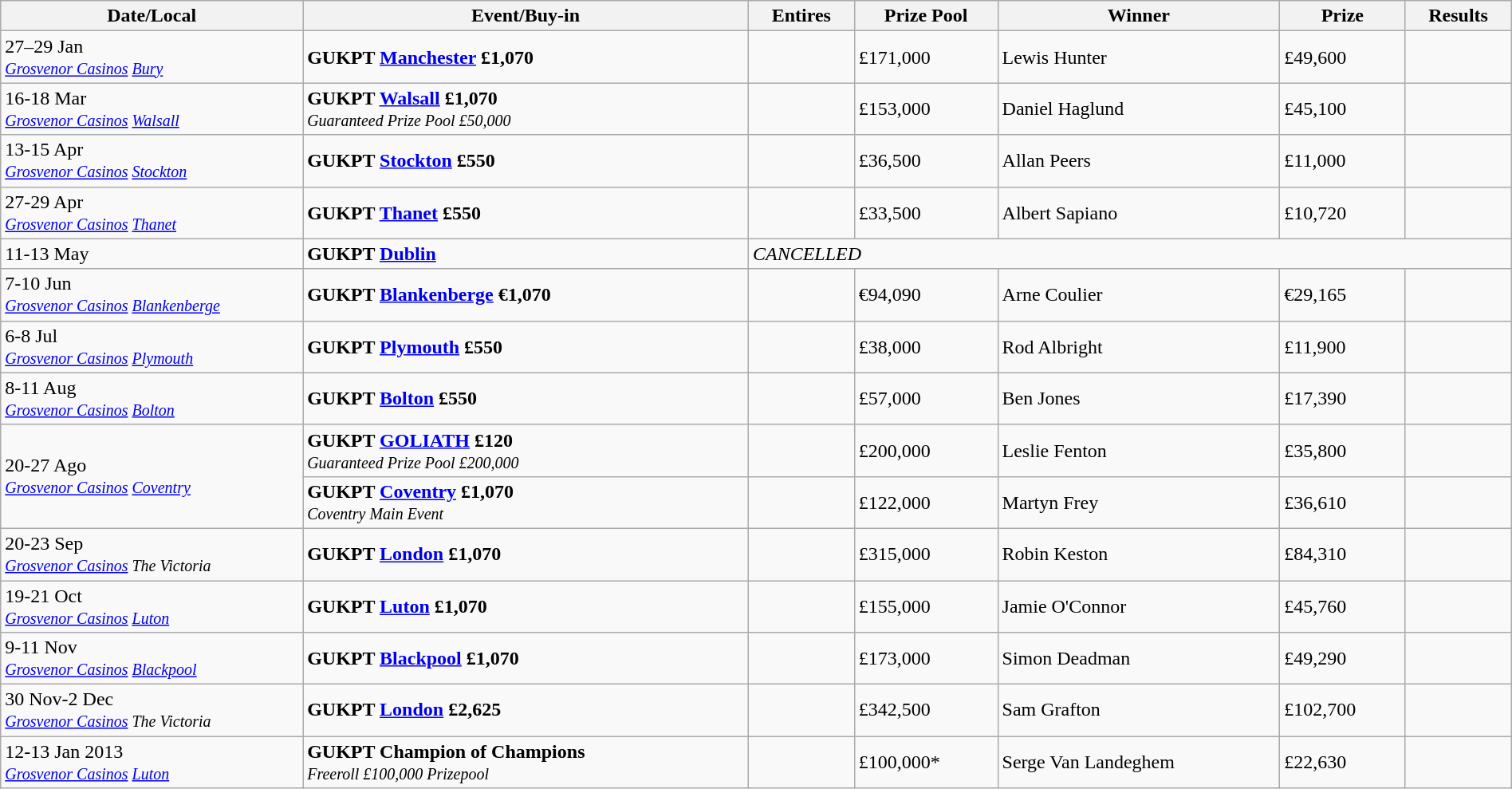<table class="wikitable" width="100%">
<tr>
<th width="20%">Date/Local</th>
<th !width="15%">Event/Buy-in</th>
<th !width="10%">Entires</th>
<th !width="10%">Prize Pool</th>
<th !width="25%">Winner</th>
<th !width="10%">Prize</th>
<th !width="10%">Results</th>
</tr>
<tr>
<td>27–29 Jan<br><small><em><a href='#'>Grosvenor Casinos</a> <a href='#'>Bury</a></em></small></td>
<td> <strong>GUKPT <a href='#'>Manchester</a> £1,070</strong></td>
<td></td>
<td>£171,000</td>
<td> Lewis Hunter</td>
<td>£49,600</td>
<td></td>
</tr>
<tr>
<td>16-18 Mar<br><small><em><a href='#'>Grosvenor Casinos</a> <a href='#'>Walsall</a></em></small></td>
<td> <strong>GUKPT <a href='#'>Walsall</a> £1,070</strong><br><small><em>Guaranteed Prize Pool £50,000</em></small></td>
<td></td>
<td>£153,000</td>
<td> Daniel Haglund</td>
<td>£45,100</td>
<td></td>
</tr>
<tr>
<td>13-15 Apr<br><small><em><a href='#'>Grosvenor Casinos</a> <a href='#'>Stockton</a></em></small></td>
<td> <strong>GUKPT <a href='#'>Stockton</a> £550</strong></td>
<td></td>
<td>£36,500</td>
<td> Allan Peers</td>
<td>£11,000</td>
<td></td>
</tr>
<tr>
<td>27-29 Apr<br><small><em><a href='#'>Grosvenor Casinos</a> <a href='#'>Thanet</a></em></small></td>
<td> <strong>GUKPT <a href='#'>Thanet</a> £550</strong></td>
<td></td>
<td>£33,500</td>
<td> Albert Sapiano</td>
<td>£10,720</td>
<td></td>
</tr>
<tr>
<td>11-13 May</td>
<td> <strong>GUKPT <a href='#'>Dublin</a></strong></td>
<td colspan="5"><em>CANCELLED</em></td>
</tr>
<tr>
<td>7-10 Jun<br><small><em><a href='#'>Grosvenor Casinos</a> <a href='#'>Blankenberge</a></em></small></td>
<td> <strong>GUKPT <a href='#'>Blankenberge</a> €1,070</strong></td>
<td></td>
<td>€94,090</td>
<td> Arne Coulier</td>
<td>€29,165</td>
<td></td>
</tr>
<tr>
<td>6-8 Jul<br><small><em><a href='#'>Grosvenor Casinos</a> <a href='#'>Plymouth</a></em></small></td>
<td> <strong>GUKPT <a href='#'>Plymouth</a> £550</strong></td>
<td></td>
<td>£38,000</td>
<td> Rod Albright</td>
<td>£11,900</td>
<td></td>
</tr>
<tr>
<td>8-11 Aug<br><small><em><a href='#'>Grosvenor Casinos</a> <a href='#'>Bolton</a></em></small></td>
<td> <strong>GUKPT <a href='#'>Bolton</a> £550</strong></td>
<td></td>
<td>£57,000</td>
<td> Ben Jones</td>
<td>£17,390</td>
<td></td>
</tr>
<tr>
<td rowspan="2">20-27 Ago<br><small><em><a href='#'>Grosvenor Casinos</a> <a href='#'>Coventry</a></em></small></td>
<td> <strong>GUKPT <a href='#'>GOLIATH</a> £120</strong><br><small><em>Guaranteed Prize Pool £200,000</em></small></td>
<td></td>
<td>£200,000</td>
<td> Leslie Fenton</td>
<td>£35,800</td>
<td></td>
</tr>
<tr>
<td> <strong>GUKPT <a href='#'>Coventry</a> £1,070</strong><br><small><em>Coventry Main Event</em></small></td>
<td></td>
<td>£122,000</td>
<td> Martyn Frey</td>
<td>£36,610</td>
<td></td>
</tr>
<tr>
<td>20-23 Sep<br><small><em><a href='#'>Grosvenor Casinos</a> The Victoria</em></small></td>
<td> <strong>GUKPT <a href='#'>London</a> £1,070</strong></td>
<td></td>
<td>£315,000</td>
<td> Robin Keston</td>
<td>£84,310</td>
<td></td>
</tr>
<tr>
<td>19-21 Oct<br><small><em><a href='#'>Grosvenor Casinos</a> <a href='#'>Luton</a></em></small></td>
<td> <strong>GUKPT <a href='#'>Luton</a> £1,070</strong></td>
<td></td>
<td>£155,000</td>
<td> Jamie O'Connor</td>
<td>£45,760</td>
<td></td>
</tr>
<tr>
<td>9-11 Nov<br><small><em><a href='#'>Grosvenor Casinos</a> <a href='#'>Blackpool</a></em></small></td>
<td> <strong>GUKPT <a href='#'>Blackpool</a> £1,070</strong></td>
<td></td>
<td>£173,000</td>
<td> Simon Deadman</td>
<td>£49,290</td>
<td></td>
</tr>
<tr>
<td>30 Nov-2 Dec<br><small><em><a href='#'>Grosvenor Casinos</a> The Victoria</em></small></td>
<td> <strong>GUKPT <a href='#'>London</a> £2,625</strong></td>
<td></td>
<td>£342,500</td>
<td> Sam Grafton</td>
<td>£102,700</td>
<td></td>
</tr>
<tr>
<td>12-13 Jan 2013<br><small><em><a href='#'>Grosvenor Casinos</a> <a href='#'>Luton</a></em></small></td>
<td> <strong>GUKPT Champion of Champions</strong><br><small><em>Freeroll £100,000 Prizepool</em></small></td>
<td></td>
<td>£100,000*</td>
<td> Serge Van Landeghem</td>
<td>£22,630</td>
<td></td>
</tr>
</table>
